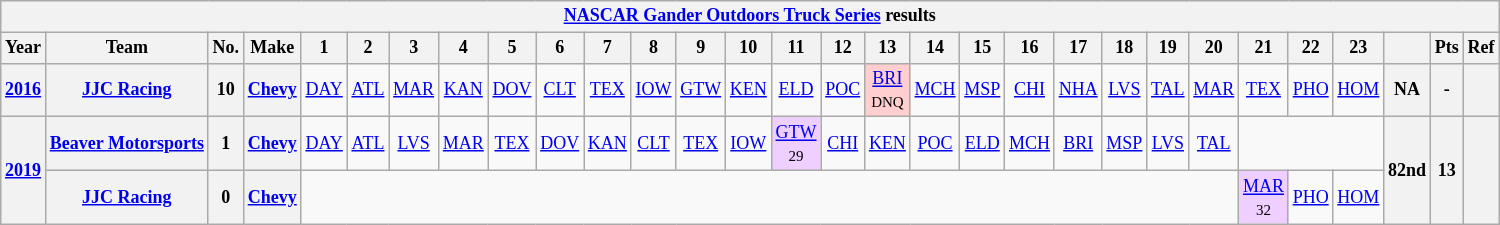<table class="wikitable" style="text-align:center; font-size:75%">
<tr>
<th colspan=45><a href='#'>NASCAR Gander Outdoors Truck Series</a> results</th>
</tr>
<tr>
<th>Year</th>
<th>Team</th>
<th>No.</th>
<th>Make</th>
<th>1</th>
<th>2</th>
<th>3</th>
<th>4</th>
<th>5</th>
<th>6</th>
<th>7</th>
<th>8</th>
<th>9</th>
<th>10</th>
<th>11</th>
<th>12</th>
<th>13</th>
<th>14</th>
<th>15</th>
<th>16</th>
<th>17</th>
<th>18</th>
<th>19</th>
<th>20</th>
<th>21</th>
<th>22</th>
<th>23</th>
<th></th>
<th>Pts</th>
<th>Ref</th>
</tr>
<tr>
<th><a href='#'>2016</a></th>
<th><a href='#'>JJC Racing</a></th>
<th>10</th>
<th><a href='#'>Chevy</a></th>
<td><a href='#'>DAY</a></td>
<td><a href='#'>ATL</a></td>
<td><a href='#'>MAR</a></td>
<td><a href='#'>KAN</a></td>
<td><a href='#'>DOV</a></td>
<td><a href='#'>CLT</a></td>
<td><a href='#'>TEX</a></td>
<td><a href='#'>IOW</a></td>
<td><a href='#'>GTW</a></td>
<td><a href='#'>KEN</a></td>
<td><a href='#'>ELD</a></td>
<td><a href='#'>POC</a></td>
<td style="background:#FFCFCF;"><a href='#'>BRI</a><br><small>DNQ</small></td>
<td><a href='#'>MCH</a></td>
<td><a href='#'>MSP</a></td>
<td><a href='#'>CHI</a></td>
<td><a href='#'>NHA</a></td>
<td><a href='#'>LVS</a></td>
<td><a href='#'>TAL</a></td>
<td><a href='#'>MAR</a></td>
<td><a href='#'>TEX</a></td>
<td><a href='#'>PHO</a></td>
<td><a href='#'>HOM</a></td>
<th>NA</th>
<th>-</th>
<th></th>
</tr>
<tr>
<th rowspan=2><a href='#'>2019</a></th>
<th><a href='#'>Beaver Motorsports</a></th>
<th>1</th>
<th><a href='#'>Chevy</a></th>
<td><a href='#'>DAY</a></td>
<td><a href='#'>ATL</a></td>
<td><a href='#'>LVS</a></td>
<td><a href='#'>MAR</a></td>
<td><a href='#'>TEX</a></td>
<td><a href='#'>DOV</a></td>
<td><a href='#'>KAN</a></td>
<td><a href='#'>CLT</a></td>
<td><a href='#'>TEX</a></td>
<td><a href='#'>IOW</a></td>
<td style="background:#EFCFFF;"><a href='#'>GTW</a><br><small>29</small></td>
<td><a href='#'>CHI</a></td>
<td><a href='#'>KEN</a></td>
<td><a href='#'>POC</a></td>
<td><a href='#'>ELD</a></td>
<td><a href='#'>MCH</a></td>
<td><a href='#'>BRI</a></td>
<td><a href='#'>MSP</a></td>
<td><a href='#'>LVS</a></td>
<td><a href='#'>TAL</a></td>
<td colspan=3></td>
<th rowspan=2>82nd</th>
<th rowspan=2>13</th>
<th rowspan=2></th>
</tr>
<tr>
<th><a href='#'>JJC Racing</a></th>
<th>0</th>
<th><a href='#'>Chevy</a></th>
<td colspan=20></td>
<td style="background:#EFCFFF;"><a href='#'>MAR</a><br><small>32</small></td>
<td><a href='#'>PHO</a></td>
<td><a href='#'>HOM</a></td>
</tr>
</table>
